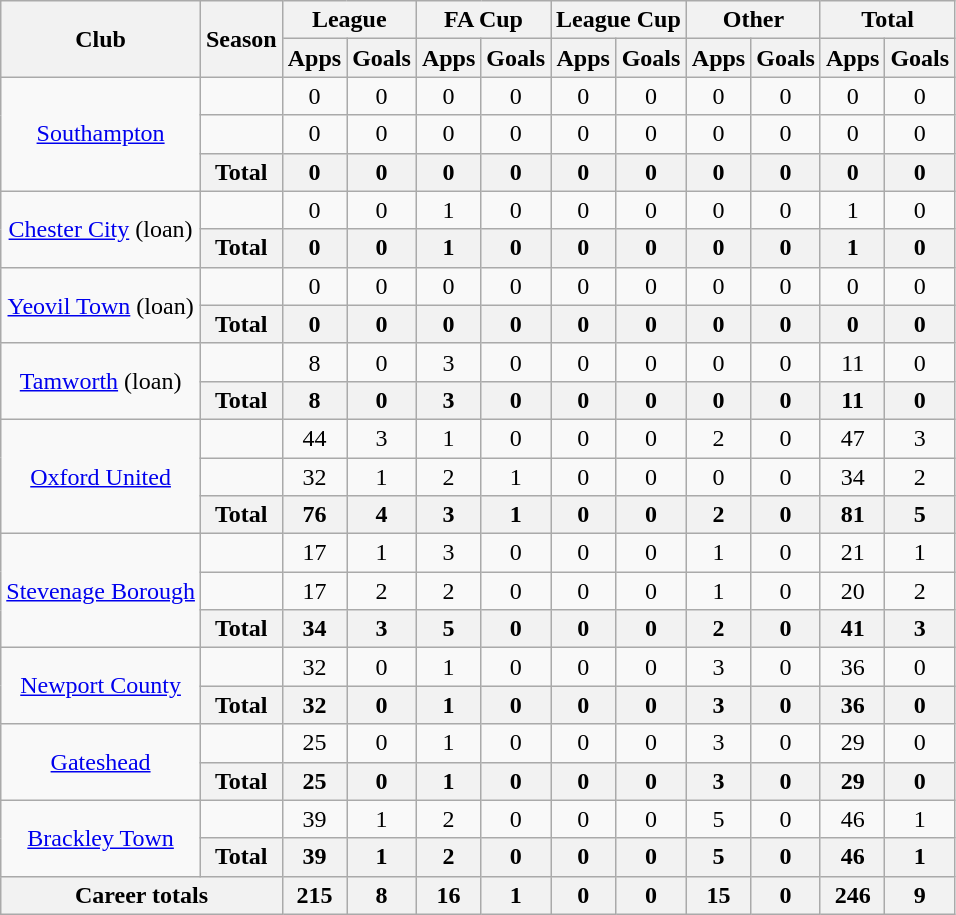<table class="wikitable" style="text-align: center;">
<tr>
<th rowspan="2">Club</th>
<th rowspan="2">Season</th>
<th colspan="2">League</th>
<th colspan="2">FA Cup</th>
<th colspan="2">League Cup</th>
<th colspan="2">Other</th>
<th colspan="2">Total</th>
</tr>
<tr>
<th>Apps</th>
<th>Goals</th>
<th>Apps</th>
<th>Goals</th>
<th>Apps</th>
<th>Goals</th>
<th>Apps</th>
<th>Goals</th>
<th>Apps</th>
<th>Goals</th>
</tr>
<tr>
<td rowspan="3" valign="center"><a href='#'>Southampton</a></td>
<td></td>
<td>0</td>
<td>0</td>
<td>0</td>
<td>0</td>
<td>0</td>
<td>0</td>
<td>0</td>
<td>0</td>
<td>0</td>
<td>0</td>
</tr>
<tr>
<td></td>
<td>0</td>
<td>0</td>
<td>0</td>
<td>0</td>
<td>0</td>
<td>0</td>
<td>0</td>
<td>0</td>
<td>0</td>
<td>0</td>
</tr>
<tr>
<th>Total</th>
<th>0</th>
<th>0</th>
<th>0</th>
<th>0</th>
<th>0</th>
<th>0</th>
<th>0</th>
<th>0</th>
<th>0</th>
<th>0</th>
</tr>
<tr>
<td rowspan="2" valign="center"><a href='#'>Chester City</a> (loan)</td>
<td></td>
<td>0</td>
<td>0</td>
<td>1</td>
<td>0</td>
<td>0</td>
<td>0</td>
<td>0</td>
<td>0</td>
<td>1</td>
<td>0</td>
</tr>
<tr>
<th>Total</th>
<th>0</th>
<th>0</th>
<th>1</th>
<th>0</th>
<th>0</th>
<th>0</th>
<th>0</th>
<th>0</th>
<th>1</th>
<th>0</th>
</tr>
<tr>
<td rowspan="2" valign="center"><a href='#'>Yeovil Town</a> (loan)</td>
<td></td>
<td>0</td>
<td>0</td>
<td>0</td>
<td>0</td>
<td>0</td>
<td>0</td>
<td>0</td>
<td>0</td>
<td>0</td>
<td>0</td>
</tr>
<tr>
<th>Total</th>
<th>0</th>
<th>0</th>
<th>0</th>
<th>0</th>
<th>0</th>
<th>0</th>
<th>0</th>
<th>0</th>
<th>0</th>
<th>0</th>
</tr>
<tr>
<td rowspan="2" valign="center"><a href='#'>Tamworth</a> (loan)</td>
<td></td>
<td>8</td>
<td>0</td>
<td>3</td>
<td>0</td>
<td>0</td>
<td>0</td>
<td>0</td>
<td>0</td>
<td>11</td>
<td>0</td>
</tr>
<tr>
<th>Total</th>
<th>8</th>
<th>0</th>
<th>3</th>
<th>0</th>
<th>0</th>
<th>0</th>
<th>0</th>
<th>0</th>
<th>11</th>
<th>0</th>
</tr>
<tr>
<td rowspan="3" valign="center"><a href='#'>Oxford United</a></td>
<td></td>
<td>44</td>
<td>3</td>
<td>1</td>
<td>0</td>
<td>0</td>
<td>0</td>
<td>2</td>
<td>0</td>
<td>47</td>
<td>3</td>
</tr>
<tr>
<td></td>
<td>32</td>
<td>1</td>
<td>2</td>
<td>1</td>
<td>0</td>
<td>0</td>
<td>0</td>
<td>0</td>
<td>34</td>
<td>2</td>
</tr>
<tr>
<th>Total</th>
<th>76</th>
<th>4</th>
<th>3</th>
<th>1</th>
<th>0</th>
<th>0</th>
<th>2</th>
<th>0</th>
<th>81</th>
<th>5</th>
</tr>
<tr>
<td rowspan="3" valign="center"><a href='#'>Stevenage Borough</a></td>
<td></td>
<td>17</td>
<td>1</td>
<td>3</td>
<td>0</td>
<td>0</td>
<td>0</td>
<td>1</td>
<td>0</td>
<td>21</td>
<td>1</td>
</tr>
<tr>
<td></td>
<td>17</td>
<td>2</td>
<td>2</td>
<td>0</td>
<td>0</td>
<td>0</td>
<td>1</td>
<td>0</td>
<td>20</td>
<td>2</td>
</tr>
<tr>
<th>Total</th>
<th>34</th>
<th>3</th>
<th>5</th>
<th>0</th>
<th>0</th>
<th>0</th>
<th>2</th>
<th>0</th>
<th>41</th>
<th>3</th>
</tr>
<tr>
<td rowspan="2" valign="center"><a href='#'>Newport County</a></td>
<td></td>
<td>32</td>
<td>0</td>
<td>1</td>
<td>0</td>
<td>0</td>
<td>0</td>
<td>3</td>
<td>0</td>
<td>36</td>
<td>0</td>
</tr>
<tr>
<th>Total</th>
<th>32</th>
<th>0</th>
<th>1</th>
<th>0</th>
<th>0</th>
<th>0</th>
<th>3</th>
<th>0</th>
<th>36</th>
<th>0</th>
</tr>
<tr>
<td rowspan="2" valign="center"><a href='#'>Gateshead</a></td>
<td></td>
<td>25</td>
<td>0</td>
<td>1</td>
<td>0</td>
<td>0</td>
<td>0</td>
<td>3</td>
<td>0</td>
<td>29</td>
<td>0</td>
</tr>
<tr>
<th>Total</th>
<th>25</th>
<th>0</th>
<th>1</th>
<th>0</th>
<th>0</th>
<th>0</th>
<th>3</th>
<th>0</th>
<th>29</th>
<th>0</th>
</tr>
<tr>
<td rowspan="2" valign="center"><a href='#'>Brackley Town</a></td>
<td></td>
<td>39</td>
<td>1</td>
<td>2</td>
<td>0</td>
<td>0</td>
<td>0</td>
<td>5</td>
<td>0</td>
<td>46</td>
<td>1</td>
</tr>
<tr>
<th>Total</th>
<th>39</th>
<th>1</th>
<th>2</th>
<th>0</th>
<th>0</th>
<th>0</th>
<th>5</th>
<th>0</th>
<th>46</th>
<th>1</th>
</tr>
<tr>
<th colspan="2">Career totals</th>
<th>215</th>
<th>8</th>
<th>16</th>
<th>1</th>
<th>0</th>
<th>0</th>
<th>15</th>
<th>0</th>
<th>246</th>
<th>9</th>
</tr>
</table>
